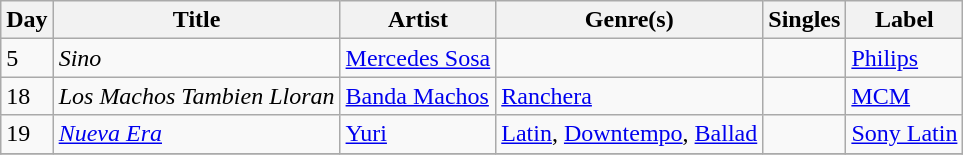<table class="wikitable sortable" style="text-align: left;">
<tr>
<th>Day</th>
<th>Title</th>
<th>Artist</th>
<th>Genre(s)</th>
<th>Singles</th>
<th>Label</th>
</tr>
<tr>
<td>5</td>
<td><em>Sino</em></td>
<td><a href='#'>Mercedes Sosa</a></td>
<td></td>
<td></td>
<td><a href='#'>Philips</a></td>
</tr>
<tr>
<td>18</td>
<td><em>Los Machos Tambien Lloran</em></td>
<td><a href='#'>Banda Machos</a></td>
<td><a href='#'>Ranchera</a></td>
<td></td>
<td><a href='#'>MCM</a></td>
</tr>
<tr>
<td>19</td>
<td><em><a href='#'>Nueva Era</a></em></td>
<td><a href='#'>Yuri</a></td>
<td><a href='#'>Latin</a>, <a href='#'>Downtempo</a>, <a href='#'>Ballad</a></td>
<td></td>
<td><a href='#'>Sony Latin</a></td>
</tr>
<tr>
</tr>
</table>
